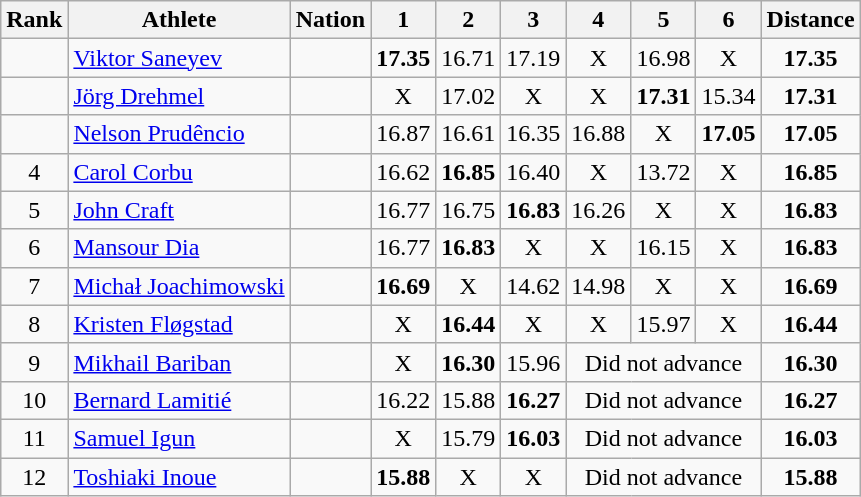<table class="wikitable sortable" style="text-align:center">
<tr>
<th>Rank</th>
<th>Athlete</th>
<th>Nation</th>
<th>1</th>
<th>2</th>
<th>3</th>
<th>4</th>
<th>5</th>
<th>6</th>
<th>Distance</th>
</tr>
<tr>
<td></td>
<td align=left><a href='#'>Viktor Saneyev</a></td>
<td align=left></td>
<td><strong>17.35</strong></td>
<td>16.71</td>
<td>17.19</td>
<td data-sort-value=1.00>X</td>
<td>16.98</td>
<td data-sort-value=1.00>X</td>
<td><strong>17.35</strong></td>
</tr>
<tr>
<td></td>
<td align=left><a href='#'>Jörg Drehmel</a></td>
<td align=left></td>
<td data-sort-value=1.00>X</td>
<td>17.02</td>
<td data-sort-value=1.00>X</td>
<td data-sort-value=1.00>X</td>
<td><strong>17.31</strong></td>
<td>15.34</td>
<td><strong>17.31</strong></td>
</tr>
<tr>
<td></td>
<td align=left><a href='#'>Nelson Prudêncio</a></td>
<td align=left></td>
<td>16.87</td>
<td>16.61</td>
<td>16.35</td>
<td>16.88</td>
<td data-sort-value=1.00>X</td>
<td><strong>17.05</strong></td>
<td><strong>17.05</strong></td>
</tr>
<tr>
<td>4</td>
<td align=left><a href='#'>Carol Corbu</a></td>
<td align=left></td>
<td>16.62</td>
<td><strong>16.85</strong></td>
<td>16.40</td>
<td data-sort-value=1.00>X</td>
<td>13.72</td>
<td data-sort-value=1.00>X</td>
<td><strong>16.85</strong></td>
</tr>
<tr>
<td>5</td>
<td align=left><a href='#'>John Craft</a></td>
<td align=left></td>
<td>16.77</td>
<td>16.75</td>
<td><strong>16.83</strong></td>
<td>16.26</td>
<td data-sort-value=1.00>X</td>
<td data-sort-value=1.00>X</td>
<td><strong>16.83</strong></td>
</tr>
<tr>
<td>6</td>
<td align=left><a href='#'>Mansour Dia</a></td>
<td align=left></td>
<td>16.77</td>
<td><strong>16.83</strong></td>
<td data-sort-value=1.00>X</td>
<td data-sort-value=1.00>X</td>
<td>16.15</td>
<td data-sort-value=1.00>X</td>
<td><strong>16.83</strong></td>
</tr>
<tr>
<td>7</td>
<td align=left><a href='#'>Michał Joachimowski</a></td>
<td align=left></td>
<td><strong>16.69</strong></td>
<td data-sort-value=1.00>X</td>
<td>14.62</td>
<td>14.98</td>
<td data-sort-value=1.00>X</td>
<td data-sort-value=1.00>X</td>
<td><strong>16.69</strong></td>
</tr>
<tr>
<td>8</td>
<td align=left><a href='#'>Kristen Fløgstad</a></td>
<td align=left></td>
<td data-sort-value=1.00>X</td>
<td><strong>16.44</strong></td>
<td data-sort-value=1.00>X</td>
<td data-sort-value=1.00>X</td>
<td>15.97</td>
<td data-sort-value=1.00>X</td>
<td><strong>16.44</strong></td>
</tr>
<tr>
<td>9</td>
<td align=left><a href='#'>Mikhail Bariban</a></td>
<td align=left></td>
<td data-sort-value=1.00>X</td>
<td><strong>16.30</strong></td>
<td>15.96</td>
<td colspan=3 data-sort-value=0.00>Did not advance</td>
<td><strong>16.30</strong></td>
</tr>
<tr>
<td>10</td>
<td align=left><a href='#'>Bernard Lamitié</a></td>
<td align=left></td>
<td>16.22</td>
<td>15.88</td>
<td><strong>16.27</strong></td>
<td colspan=3 data-sort-value=0.00>Did not advance</td>
<td><strong>16.27</strong></td>
</tr>
<tr>
<td>11</td>
<td align=left><a href='#'>Samuel Igun</a></td>
<td align=left></td>
<td data-sort-value=1.00>X</td>
<td>15.79</td>
<td><strong>16.03</strong></td>
<td colspan=3 data-sort-value=0.00>Did not advance</td>
<td><strong>16.03</strong></td>
</tr>
<tr>
<td>12</td>
<td align=left><a href='#'>Toshiaki Inoue</a></td>
<td align=left></td>
<td><strong>15.88</strong></td>
<td data-sort-value=1.00>X</td>
<td data-sort-value=1.00>X</td>
<td colspan=3 data-sort-value=0.00>Did not advance</td>
<td><strong>15.88</strong></td>
</tr>
</table>
